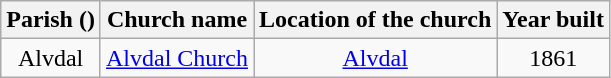<table class="wikitable" style="text-align:center">
<tr>
<th>Parish ()</th>
<th>Church name</th>
<th>Location of the church</th>
<th>Year built</th>
</tr>
<tr>
<td rowspan="1">Alvdal</td>
<td><a href='#'>Alvdal Church</a></td>
<td><a href='#'>Alvdal</a></td>
<td>1861</td>
</tr>
</table>
